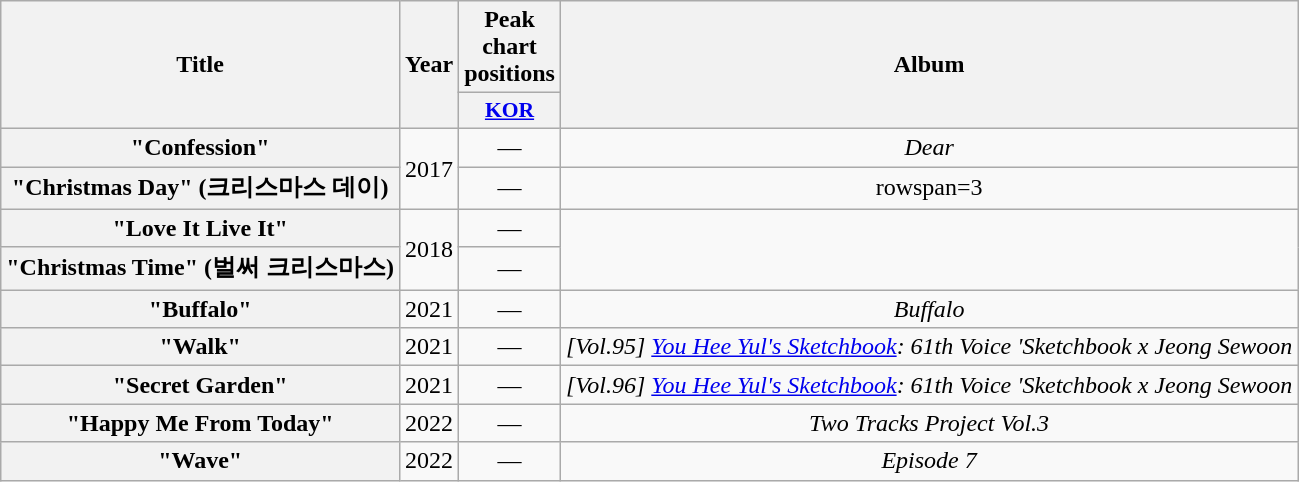<table class="wikitable plainrowheaders" style="text-align:center;">
<tr>
<th rowspan="2" scope="col">Title</th>
<th rowspan="2" scope="col">Year</th>
<th scope="col">Peak chart positions</th>
<th rowspan="2" scope="col">Album</th>
</tr>
<tr>
<th scope="col" style="width:3.5em;font-size:90%;"><a href='#'>KOR</a></th>
</tr>
<tr>
<th scope="row">"Confession" <br></th>
<td rowspan="2">2017</td>
<td>—</td>
<td><em>Dear</em></td>
</tr>
<tr>
<th scope="row">"Christmas Day" (크리스마스 데이)<br></th>
<td>—</td>
<td>rowspan=3 </td>
</tr>
<tr>
<th scope="row">"Love It Live It"<br></th>
<td rowspan="2">2018</td>
<td>—</td>
</tr>
<tr>
<th scope="row">"Christmas Time" (벌써 크리스마스)<br></th>
<td>—</td>
</tr>
<tr>
<th scope="row">"Buffalo"<br></th>
<td>2021</td>
<td>—</td>
<td><em>Buffalo</em></td>
</tr>
<tr>
<th scope="row">"Walk"</th>
<td>2021</td>
<td>—</td>
<td><em>[Vol.95] <a href='#'>You Hee Yul's Sketchbook</a>: 61th Voice 'Sketchbook x Jeong Sewoon</em></td>
</tr>
<tr>
<th scope="row">"Secret Garden"</th>
<td>2021</td>
<td>—</td>
<td><em>[Vol.96] <a href='#'>You Hee Yul's Sketchbook</a>: 61th Voice 'Sketchbook x Jeong Sewoon</em></td>
</tr>
<tr>
<th scope="row">"Happy Me From Today"</th>
<td>2022</td>
<td>—</td>
<td><em>Two Tracks Project Vol.3</em></td>
</tr>
<tr>
<th scope="row">"Wave" <br></th>
<td>2022</td>
<td>—</td>
<td><em><Second World> Episode 7</em></td>
</tr>
</table>
